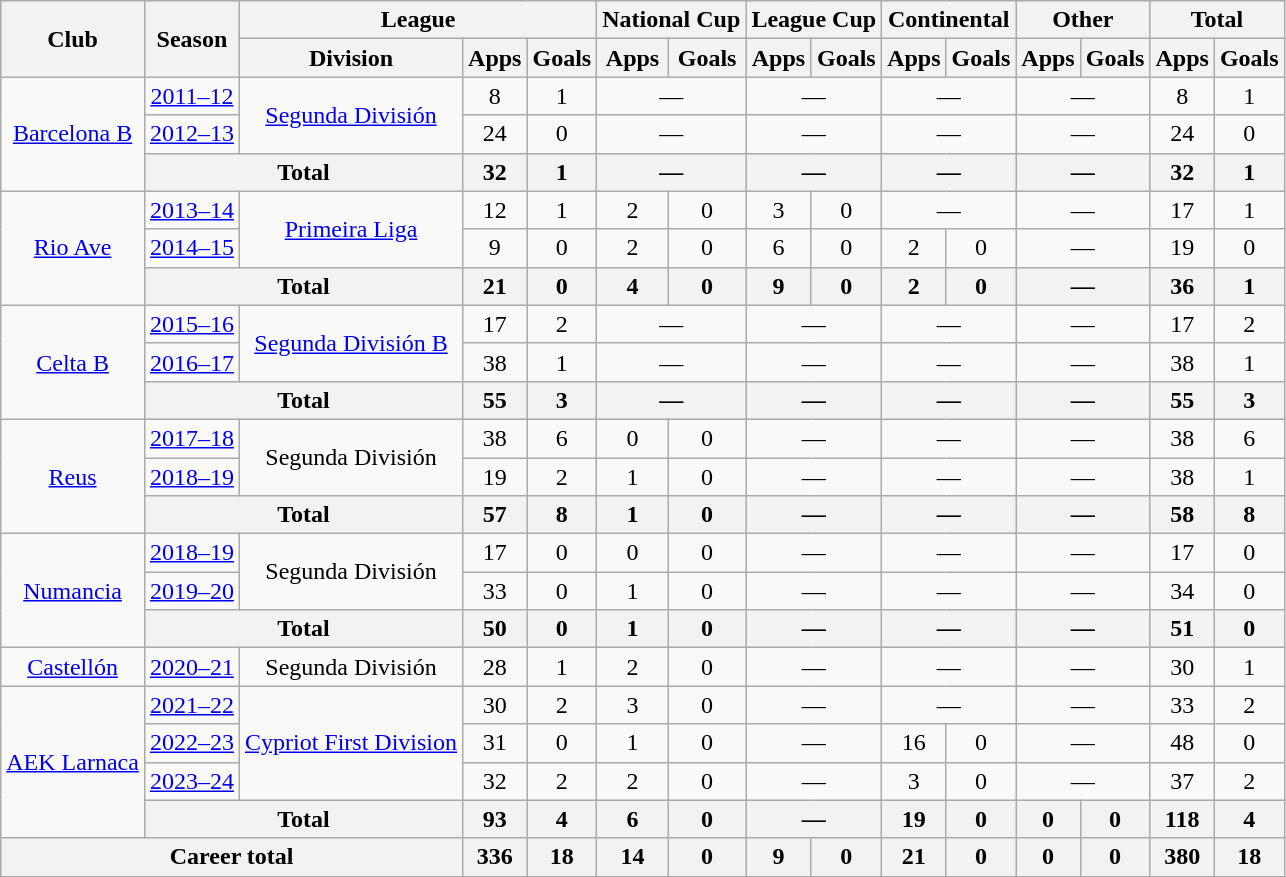<table class="wikitable" style="text-align:center">
<tr>
<th rowspan="2">Club</th>
<th rowspan="2">Season</th>
<th colspan="3">League</th>
<th colspan="2">National Cup</th>
<th colspan="2">League Cup</th>
<th colspan="2">Continental</th>
<th colspan="2">Other</th>
<th colspan="2">Total</th>
</tr>
<tr>
<th>Division</th>
<th>Apps</th>
<th>Goals</th>
<th>Apps</th>
<th>Goals</th>
<th>Apps</th>
<th>Goals</th>
<th>Apps</th>
<th>Goals</th>
<th>Apps</th>
<th>Goals</th>
<th>Apps</th>
<th>Goals</th>
</tr>
<tr>
<td rowspan="3"><a href='#'>Barcelona B</a></td>
<td><a href='#'>2011–12</a></td>
<td rowspan="2"><a href='#'>Segunda División</a></td>
<td>8</td>
<td>1</td>
<td colspan="2">—</td>
<td colspan="2">—</td>
<td colspan="2">—</td>
<td colspan="2">—</td>
<td>8</td>
<td>1</td>
</tr>
<tr>
<td><a href='#'>2012–13</a></td>
<td>24</td>
<td>0</td>
<td colspan="2">—</td>
<td colspan="2">—</td>
<td colspan="2">—</td>
<td colspan="2">—</td>
<td>24</td>
<td>0</td>
</tr>
<tr>
<th colspan="2">Total</th>
<th>32</th>
<th>1</th>
<th colspan="2">—</th>
<th colspan="2">—</th>
<th colspan="2">—</th>
<th colspan="2">—</th>
<th>32</th>
<th>1</th>
</tr>
<tr>
<td rowspan="3"><a href='#'>Rio Ave</a></td>
<td><a href='#'>2013–14</a></td>
<td rowspan="2"><a href='#'>Primeira Liga</a></td>
<td>12</td>
<td>1</td>
<td>2</td>
<td>0</td>
<td>3</td>
<td>0</td>
<td colspan="2">—</td>
<td colspan="2">—</td>
<td>17</td>
<td>1</td>
</tr>
<tr>
<td><a href='#'>2014–15</a></td>
<td>9</td>
<td>0</td>
<td>2</td>
<td>0</td>
<td>6</td>
<td>0</td>
<td>2</td>
<td>0</td>
<td colspan="2">—</td>
<td>19</td>
<td>0</td>
</tr>
<tr>
<th colspan="2">Total</th>
<th>21</th>
<th>0</th>
<th>4</th>
<th>0</th>
<th>9</th>
<th>0</th>
<th>2</th>
<th>0</th>
<th colspan="2">—</th>
<th>36</th>
<th>1</th>
</tr>
<tr>
<td rowspan="3"><a href='#'>Celta B</a></td>
<td><a href='#'>2015–16</a></td>
<td rowspan="2"><a href='#'>Segunda División B</a></td>
<td>17</td>
<td>2</td>
<td colspan="2">—</td>
<td colspan="2">—</td>
<td colspan="2">—</td>
<td colspan="2">—</td>
<td>17</td>
<td>2</td>
</tr>
<tr>
<td><a href='#'>2016–17</a></td>
<td>38</td>
<td>1</td>
<td colspan="2">—</td>
<td colspan="2">—</td>
<td colspan="2">—</td>
<td colspan="2">—</td>
<td>38</td>
<td>1</td>
</tr>
<tr>
<th colspan="2">Total</th>
<th>55</th>
<th>3</th>
<th colspan="2">—</th>
<th colspan="2">—</th>
<th colspan="2">—</th>
<th colspan="2">—</th>
<th>55</th>
<th>3</th>
</tr>
<tr>
<td rowspan="3"><a href='#'>Reus</a></td>
<td><a href='#'>2017–18</a></td>
<td rowspan="2">Segunda División</td>
<td>38</td>
<td>6</td>
<td>0</td>
<td>0</td>
<td colspan="2">—</td>
<td colspan="2">—</td>
<td colspan="2">—</td>
<td>38</td>
<td>6</td>
</tr>
<tr>
<td><a href='#'>2018–19</a></td>
<td>19</td>
<td>2</td>
<td>1</td>
<td>0</td>
<td colspan="2">—</td>
<td colspan="2">—</td>
<td colspan="2">—</td>
<td>38</td>
<td>1</td>
</tr>
<tr>
<th colspan="2">Total</th>
<th>57</th>
<th>8</th>
<th>1</th>
<th>0</th>
<th colspan="2">—</th>
<th colspan="2">—</th>
<th colspan="2">—</th>
<th>58</th>
<th>8</th>
</tr>
<tr>
<td rowspan="3"><a href='#'>Numancia</a></td>
<td><a href='#'>2018–19</a></td>
<td rowspan="2">Segunda División</td>
<td>17</td>
<td>0</td>
<td>0</td>
<td>0</td>
<td colspan="2">—</td>
<td colspan="2">—</td>
<td colspan="2">—</td>
<td>17</td>
<td>0</td>
</tr>
<tr>
<td><a href='#'>2019–20</a></td>
<td>33</td>
<td>0</td>
<td>1</td>
<td>0</td>
<td colspan="2">—</td>
<td colspan="2">—</td>
<td colspan="2">—</td>
<td>34</td>
<td>0</td>
</tr>
<tr>
<th colspan="2">Total</th>
<th>50</th>
<th>0</th>
<th>1</th>
<th>0</th>
<th colspan="2">—</th>
<th colspan="2">—</th>
<th colspan="2">—</th>
<th>51</th>
<th>0</th>
</tr>
<tr>
<td><a href='#'>Castellón</a></td>
<td><a href='#'>2020–21</a></td>
<td>Segunda División</td>
<td>28</td>
<td>1</td>
<td>2</td>
<td>0</td>
<td colspan="2">—</td>
<td colspan="2">—</td>
<td colspan="2">—</td>
<td>30</td>
<td>1</td>
</tr>
<tr>
<td rowspan="4"><a href='#'>AEK Larnaca</a></td>
<td><a href='#'>2021–22</a></td>
<td rowspan="3"><a href='#'>Cypriot First Division</a></td>
<td>30</td>
<td>2</td>
<td>3</td>
<td>0</td>
<td colspan="2">—</td>
<td colspan="2">—</td>
<td colspan="2">—</td>
<td>33</td>
<td>2</td>
</tr>
<tr>
<td><a href='#'>2022–23</a></td>
<td>31</td>
<td>0</td>
<td>1</td>
<td>0</td>
<td colspan="2">—</td>
<td>16</td>
<td>0</td>
<td colspan="2">—</td>
<td>48</td>
<td>0</td>
</tr>
<tr>
<td><a href='#'>2023–24</a></td>
<td>32</td>
<td>2</td>
<td>2</td>
<td>0</td>
<td colspan="2">—</td>
<td>3</td>
<td>0</td>
<td colspan="2">—</td>
<td>37</td>
<td>2</td>
</tr>
<tr>
<th colspan="2">Total</th>
<th>93</th>
<th>4</th>
<th>6</th>
<th>0</th>
<th colspan="2">—</th>
<th>19</th>
<th>0</th>
<th>0</th>
<th>0</th>
<th>118</th>
<th>4</th>
</tr>
<tr>
<th colspan="3">Career total</th>
<th>336</th>
<th>18</th>
<th>14</th>
<th>0</th>
<th>9</th>
<th>0</th>
<th>21</th>
<th>0</th>
<th>0</th>
<th>0</th>
<th>380</th>
<th>18</th>
</tr>
</table>
